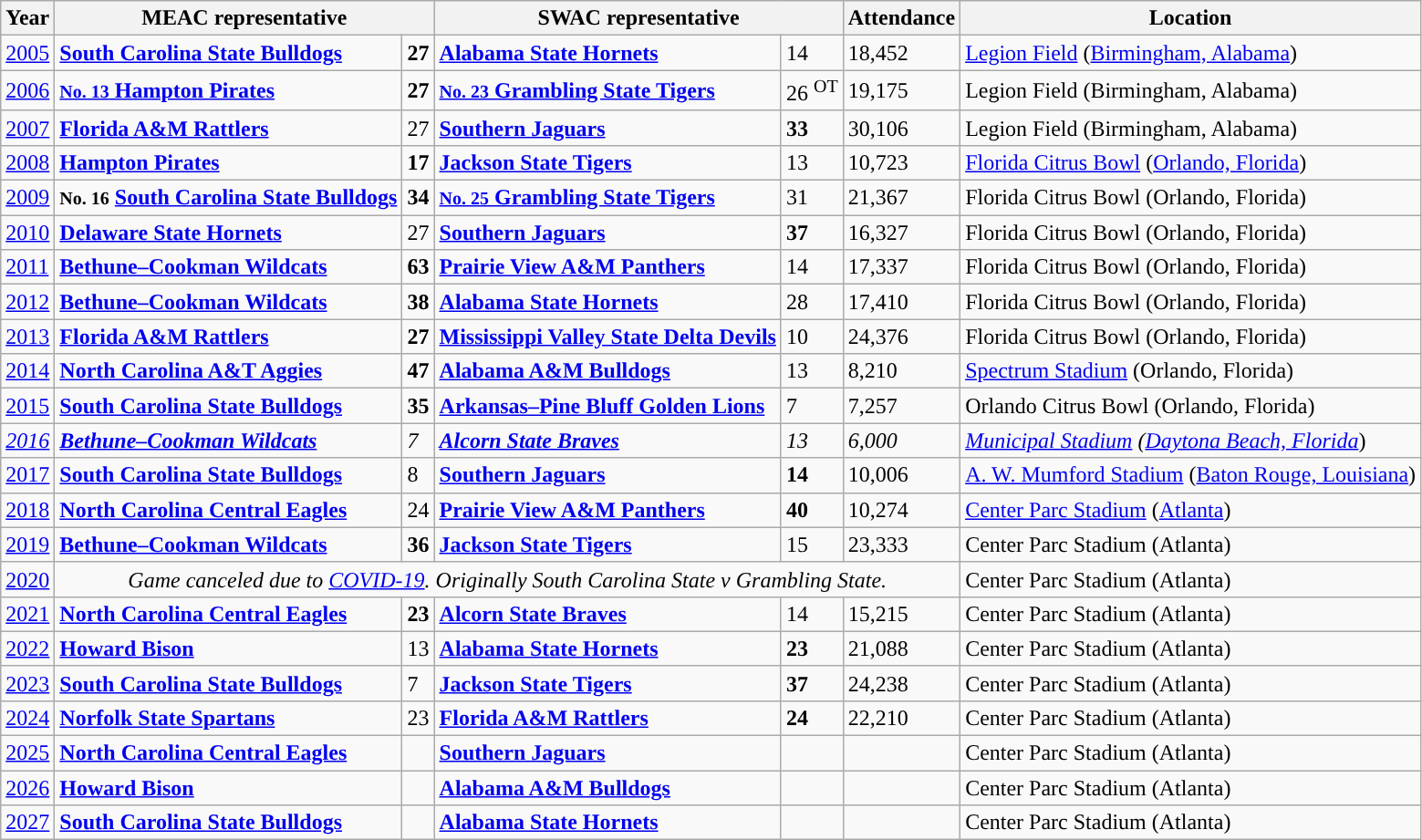<table class="wikitable">
<tr>
<th>Year</th>
<th colspan="2">MEAC representative</th>
<th colspan="2">SWAC representative</th>
<th>Attendance</th>
<th>Location</th>
</tr>
<tr>
<td><a href='#'>2005</a></td>
<td><strong><a href='#'><span>South Carolina State Bulldogs</span></a></strong></td>
<td><strong>27</strong></td>
<td><strong><a href='#'><span>Alabama State Hornets</span></a></strong></td>
<td>14</td>
<td>18,452</td>
<td><a href='#'>Legion Field</a> (<a href='#'>Birmingham, Alabama</a>)</td>
</tr>
<tr>
<td><a href='#'>2006</a></td>
<td><strong><a href='#'><span><small>No. 13</small> Hampton Pirates</span></a></strong></td>
<td><strong>27</strong></td>
<td><strong><a href='#'><span><small>No. 23</small> Grambling State Tigers</span></a></strong></td>
<td>26 <sup>OT</sup></td>
<td>19,175</td>
<td>Legion Field (Birmingham, Alabama)</td>
</tr>
<tr>
<td><a href='#'>2007</a></td>
<td><strong><a href='#'><span>Florida A&M Rattlers</span></a></strong></td>
<td>27</td>
<td><strong><a href='#'><span>Southern Jaguars</span></a></strong></td>
<td><strong>33</strong></td>
<td>30,106</td>
<td>Legion Field (Birmingham, Alabama)</td>
</tr>
<tr>
<td><a href='#'>2008</a></td>
<td><strong><a href='#'><span>Hampton Pirates</span></a></strong></td>
<td><strong>17</strong></td>
<td><strong><a href='#'><span>Jackson State Tigers</span></a></strong></td>
<td>13</td>
<td>10,723</td>
<td><a href='#'>Florida Citrus Bowl</a> (<a href='#'>Orlando, Florida</a>)</td>
</tr>
<tr>
<td><a href='#'>2009</a></td>
<td><strong><small>No. 16</small> <a href='#'><span>South Carolina State Bulldogs</span></a></strong></td>
<td><strong>34</strong></td>
<td><strong><a href='#'><span><small>No. 25</small> Grambling State Tigers</span></a></strong></td>
<td>31</td>
<td>21,367</td>
<td>Florida Citrus Bowl (Orlando, Florida)</td>
</tr>
<tr>
<td><a href='#'>2010</a></td>
<td><strong><a href='#'><span>Delaware State Hornets</span></a></strong></td>
<td>27</td>
<td><strong><a href='#'><span>Southern Jaguars</span></a></strong></td>
<td><strong>37</strong></td>
<td>16,327</td>
<td>Florida Citrus Bowl (Orlando, Florida)</td>
</tr>
<tr>
<td><a href='#'>2011</a></td>
<td><strong><a href='#'><span>Bethune–Cookman Wildcats</span></a></strong></td>
<td><strong>63</strong></td>
<td><strong><a href='#'><span>Prairie View A&M Panthers</span></a></strong></td>
<td>14</td>
<td>17,337</td>
<td>Florida Citrus Bowl (Orlando, Florida)</td>
</tr>
<tr>
<td><a href='#'>2012</a></td>
<td><strong><a href='#'><span>Bethune–Cookman Wildcats</span></a></strong></td>
<td><strong>38</strong></td>
<td><strong><a href='#'><span>Alabama State Hornets</span></a></strong></td>
<td>28</td>
<td>17,410</td>
<td>Florida Citrus Bowl (Orlando, Florida)</td>
</tr>
<tr>
<td><a href='#'>2013</a></td>
<td><strong><a href='#'><span>Florida A&M Rattlers</span></a></strong></td>
<td><strong>27</strong></td>
<td><strong><a href='#'><span>Mississippi Valley State Delta Devils</span></a></strong></td>
<td>10</td>
<td>24,376</td>
<td>Florida Citrus Bowl (Orlando, Florida)</td>
</tr>
<tr>
<td><a href='#'>2014</a></td>
<td><strong><a href='#'><span>North Carolina A&T Aggies</span></a></strong></td>
<td><strong>47</strong></td>
<td><strong><a href='#'><span>Alabama A&M Bulldogs</span></a></strong></td>
<td>13</td>
<td>8,210</td>
<td><a href='#'>Spectrum Stadium</a> (Orlando, Florida)</td>
</tr>
<tr>
<td><a href='#'>2015</a></td>
<td><strong><a href='#'><span>South Carolina State Bulldogs</span></a></strong></td>
<td><strong>35</strong></td>
<td><strong><a href='#'><span>Arkansas–Pine Bluff Golden Lions</span></a></strong></td>
<td>7</td>
<td>7,257</td>
<td>Orlando Citrus Bowl (Orlando, Florida)</td>
</tr>
<tr>
<td><em><a href='#'>2016</a></em></td>
<td><strong><em><a href='#'><span>Bethune–Cookman Wildcats</span></a></em></strong></td>
<td><em>7</em></td>
<td><strong><em><a href='#'><span>Alcorn State Braves</span></a></em></strong></td>
<td><em>13</em></td>
<td><em>6,000</em></td>
<td><em><a href='#'>Municipal Stadium</a> (<a href='#'>Daytona Beach, Florida</a></em>)</td>
</tr>
<tr>
<td><a href='#'>2017</a></td>
<td><strong><a href='#'><span>South Carolina State Bulldogs</span></a></strong></td>
<td>8</td>
<td><strong><a href='#'><span>Southern Jaguars</span></a></strong></td>
<td><strong>14</strong></td>
<td>10,006</td>
<td><a href='#'>A. W. Mumford Stadium</a> (<a href='#'>Baton Rouge, Louisiana</a>)</td>
</tr>
<tr>
<td><a href='#'>2018</a></td>
<td><strong><a href='#'><span>North Carolina Central Eagles</span></a></strong></td>
<td>24</td>
<td><strong><a href='#'><span>Prairie View A&M Panthers</span></a></strong></td>
<td><strong>40</strong></td>
<td>10,274</td>
<td><a href='#'>Center Parc Stadium</a> (<a href='#'>Atlanta</a>)</td>
</tr>
<tr>
<td><a href='#'>2019</a></td>
<td><strong><a href='#'><span>Bethune–Cookman Wildcats</span></a></strong></td>
<td><strong>36</strong></td>
<td><strong><a href='#'><span>Jackson State Tigers</span></a></strong></td>
<td>15</td>
<td>23,333</td>
<td>Center Parc Stadium (Atlanta)</td>
</tr>
<tr>
<td><a href='#'>2020</a></td>
<td colspan=5 style="text-align:center"><em>Game canceled due to <a href='#'>COVID-19</a>. Originally South Carolina State v Grambling State.</td>
<td>Center Parc Stadium (Atlanta)</td>
</tr>
<tr>
<td><a href='#'>2021</a></td>
<td><strong><a href='#'><span>North Carolina Central Eagles</span></a></strong></td>
<td><strong>23</strong></td>
<td><strong><a href='#'><span>Alcorn State Braves</span></a></strong></td>
<td>14</td>
<td>15,215</td>
<td>Center Parc Stadium (Atlanta)</td>
</tr>
<tr>
<td><a href='#'>2022</a></td>
<td><strong><a href='#'><span>Howard Bison</span></a></strong></td>
<td>13</td>
<td><strong><a href='#'><span>Alabama State Hornets</span></a></strong></td>
<td><strong>23</strong></td>
<td>21,088</td>
<td>Center Parc Stadium (Atlanta)</td>
</tr>
<tr>
<td><a href='#'>2023</a></td>
<td><strong><a href='#'><span>South Carolina State Bulldogs</span></a></strong></td>
<td>7</td>
<td><strong><a href='#'><span>Jackson State Tigers</span></a></strong></td>
<td><strong>37</strong></td>
<td>24,238</td>
<td>Center Parc Stadium (Atlanta)</td>
</tr>
<tr>
<td><a href='#'>2024</a></td>
<td><strong><a href='#'><span>Norfolk State Spartans</span></a></strong></td>
<td>23</td>
<td><strong><a href='#'><span>Florida A&M Rattlers</span></a></strong></td>
<td><strong>24</strong></td>
<td>22,210</td>
<td>Center Parc Stadium (Atlanta)</td>
</tr>
<tr>
<td><a href='#'>2025</a></td>
<td><strong><a href='#'><span>North Carolina Central Eagles</span></a></strong></td>
<td></td>
<td><strong><a href='#'><span>Southern Jaguars</span></a></strong></td>
<td></td>
<td></td>
<td>Center Parc Stadium (Atlanta)</td>
</tr>
<tr>
<td><a href='#'>2026</a></td>
<td><strong><a href='#'><span>Howard Bison</span></a></strong></td>
<td></td>
<td><strong><a href='#'><span>Alabama A&M Bulldogs</span></a></strong></td>
<td></td>
<td></td>
<td>Center Parc Stadium (Atlanta)</td>
</tr>
<tr>
<td><a href='#'>2027</a></td>
<td><strong><a href='#'><span>South Carolina State Bulldogs</span></a></strong></td>
<td></td>
<td><strong><a href='#'><span>Alabama State Hornets</span></a></strong></td>
<td></td>
<td></td>
<td>Center Parc Stadium (Atlanta)</td>
</tr>
</table>
